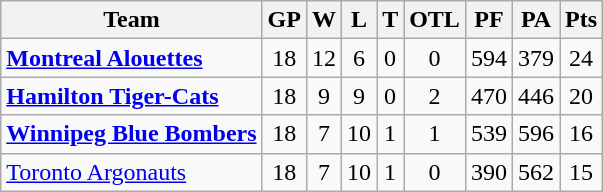<table class="wikitable">
<tr>
<th>Team</th>
<th>GP</th>
<th>W</th>
<th>L</th>
<th>T</th>
<th>OTL</th>
<th>PF</th>
<th>PA</th>
<th>Pts</th>
</tr>
<tr align="center">
<td align="left"><strong><a href='#'>Montreal Alouettes</a></strong></td>
<td>18</td>
<td>12</td>
<td>6</td>
<td>0</td>
<td>0</td>
<td>594</td>
<td>379</td>
<td>24</td>
</tr>
<tr align="center">
<td align="left"><strong><a href='#'>Hamilton Tiger-Cats</a></strong></td>
<td>18</td>
<td>9</td>
<td>9</td>
<td>0</td>
<td>2</td>
<td>470</td>
<td>446</td>
<td>20</td>
</tr>
<tr align="center">
<td align="left"><strong><a href='#'>Winnipeg Blue Bombers</a></strong></td>
<td>18</td>
<td>7</td>
<td>10</td>
<td>1</td>
<td>1</td>
<td>539</td>
<td>596</td>
<td>16</td>
</tr>
<tr align="center">
<td align="left"><a href='#'>Toronto Argonauts</a></td>
<td>18</td>
<td>7</td>
<td>10</td>
<td>1</td>
<td>0</td>
<td>390</td>
<td>562</td>
<td>15</td>
</tr>
</table>
